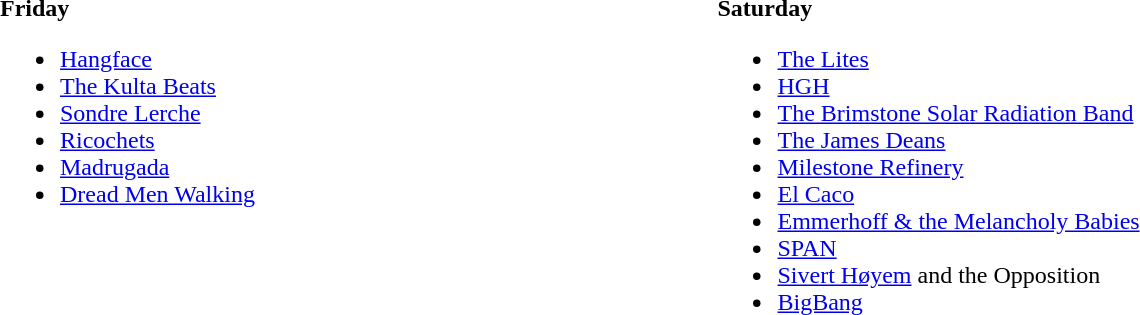<table cellpadding="2" cellspacing="2" border="0" style="width: 100%;">
<tr valign="top">
<td><br><strong>Friday</strong><ul><li> <a href='#'>Hangface</a></li><li> <a href='#'>The Kulta Beats</a></li><li> <a href='#'>Sondre Lerche</a></li><li> <a href='#'>Ricochets</a></li><li> <a href='#'>Madrugada</a></li><li> <a href='#'>Dread Men Walking</a></li></ul></td>
<td><br><strong>Saturday</strong><ul><li> <a href='#'>The Lites</a></li><li> <a href='#'>HGH</a></li><li> <a href='#'>The Brimstone Solar Radiation Band</a></li><li> <a href='#'>The James Deans</a></li><li> <a href='#'>Milestone Refinery</a></li><li> <a href='#'>El Caco</a></li><li> <a href='#'>Emmerhoff & the Melancholy Babies</a></li><li> <a href='#'>SPAN</a></li><li> <a href='#'>Sivert Høyem</a> and the Opposition</li><li> <a href='#'>BigBang</a></li></ul></td>
</tr>
</table>
